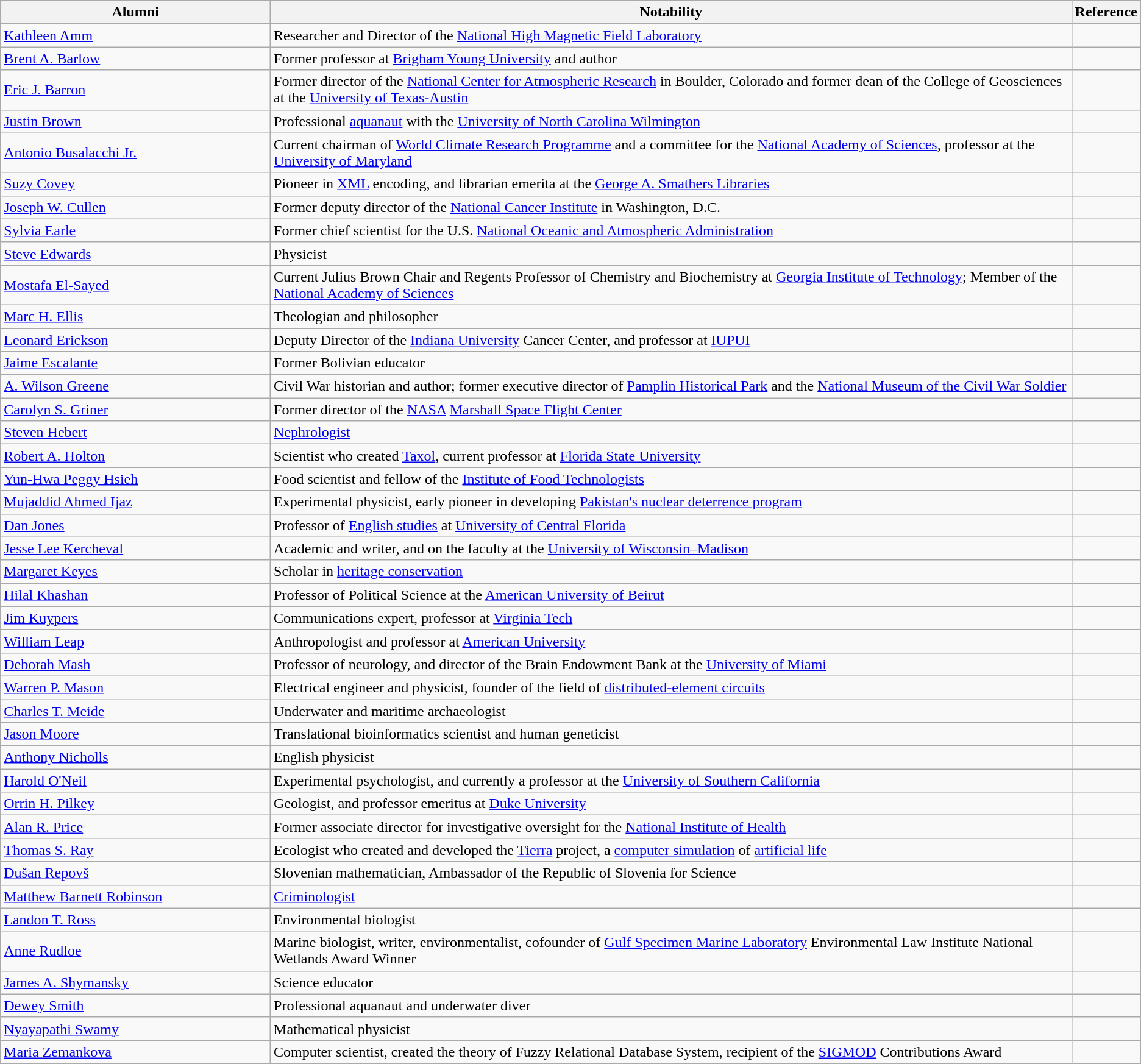<table class="wikitable vertical-align-top">
<tr>
<th style="width:25%;">Alumni</th>
<th style="width:75%;">Notability</th>
<th style="width:*;" class="unsortable">Reference</th>
</tr>
<tr>
<td><a href='#'>Kathleen Amm</a></td>
<td>Researcher and Director of the <a href='#'>National High Magnetic Field Laboratory</a></td>
<td></td>
</tr>
<tr>
<td><a href='#'>Brent A. Barlow</a></td>
<td>Former professor at <a href='#'>Brigham Young University</a> and author</td>
<td></td>
</tr>
<tr>
<td><a href='#'>Eric J. Barron</a></td>
<td>Former director of the <a href='#'>National Center for Atmospheric Research</a> in Boulder, Colorado and former dean of the College of Geosciences at the <a href='#'>University of Texas-Austin</a></td>
<td></td>
</tr>
<tr>
<td><a href='#'>Justin Brown</a></td>
<td>Professional <a href='#'>aquanaut</a> with the <a href='#'>University of North Carolina Wilmington</a></td>
<td></td>
</tr>
<tr>
<td><a href='#'>Antonio Busalacchi Jr.</a></td>
<td>Current chairman of <a href='#'>World Climate Research Programme</a> and a committee for the <a href='#'>National Academy of Sciences</a>, professor at the <a href='#'>University of Maryland</a></td>
<td></td>
</tr>
<tr>
<td><a href='#'>Suzy Covey</a></td>
<td>Pioneer in <a href='#'>XML</a> encoding, and librarian emerita at the <a href='#'>George A. Smathers Libraries</a></td>
<td></td>
</tr>
<tr>
<td><a href='#'>Joseph W. Cullen</a></td>
<td>Former deputy director of the <a href='#'>National Cancer Institute</a> in Washington, D.C.</td>
<td></td>
</tr>
<tr>
<td><a href='#'>Sylvia Earle</a></td>
<td>Former chief scientist for the U.S. <a href='#'>National Oceanic and Atmospheric Administration</a></td>
<td></td>
</tr>
<tr>
<td><a href='#'>Steve Edwards</a></td>
<td>Physicist</td>
<td></td>
</tr>
<tr>
<td><a href='#'>Mostafa El-Sayed</a></td>
<td>Current Julius Brown Chair and Regents Professor of Chemistry and Biochemistry at <a href='#'>Georgia Institute of Technology</a>; Member of the <a href='#'>National Academy of Sciences</a></td>
<td></td>
</tr>
<tr>
<td><a href='#'>Marc H. Ellis</a></td>
<td>Theologian and philosopher</td>
<td></td>
</tr>
<tr>
<td><a href='#'>Leonard Erickson</a></td>
<td>Deputy Director of the <a href='#'>Indiana University</a> Cancer Center, and professor at <a href='#'>IUPUI</a></td>
<td></td>
</tr>
<tr>
<td><a href='#'>Jaime Escalante</a></td>
<td>Former Bolivian educator</td>
<td></td>
</tr>
<tr>
<td><a href='#'>A. Wilson Greene</a></td>
<td>Civil War historian and author; former executive director of <a href='#'>Pamplin Historical Park</a> and the <a href='#'>National Museum of the Civil War Soldier</a></td>
<td></td>
</tr>
<tr>
<td><a href='#'>Carolyn S. Griner</a></td>
<td>Former director of the <a href='#'>NASA</a> <a href='#'>Marshall Space Flight Center</a></td>
<td></td>
</tr>
<tr>
<td><a href='#'>Steven Hebert</a></td>
<td><a href='#'>Nephrologist</a></td>
<td></td>
</tr>
<tr>
<td><a href='#'>Robert A. Holton</a></td>
<td>Scientist who created <a href='#'>Taxol</a>, current professor at <a href='#'>Florida State University</a></td>
<td></td>
</tr>
<tr>
<td><a href='#'>Yun-Hwa Peggy Hsieh</a></td>
<td>Food scientist and fellow of the <a href='#'>Institute of Food Technologists</a></td>
<td></td>
</tr>
<tr>
<td><a href='#'>Mujaddid Ahmed Ijaz</a></td>
<td>Experimental physicist, early pioneer in developing <a href='#'>Pakistan's nuclear deterrence program</a></td>
<td></td>
</tr>
<tr>
<td><a href='#'>Dan Jones</a></td>
<td>Professor of <a href='#'>English studies</a> at <a href='#'>University of Central Florida</a></td>
<td></td>
</tr>
<tr>
<td><a href='#'>Jesse Lee Kercheval</a></td>
<td>Academic and writer, and on the faculty at the <a href='#'>University of Wisconsin–Madison</a></td>
<td></td>
</tr>
<tr>
<td><a href='#'>Margaret Keyes</a></td>
<td>Scholar in <a href='#'>heritage conservation</a></td>
<td></td>
</tr>
<tr>
<td><a href='#'>Hilal Khashan</a></td>
<td>Professor of Political Science at the <a href='#'>American University of Beirut</a></td>
<td></td>
</tr>
<tr>
<td><a href='#'>Jim Kuypers</a></td>
<td>Communications expert, professor at <a href='#'>Virginia Tech</a></td>
<td></td>
</tr>
<tr>
<td><a href='#'>William Leap</a></td>
<td>Anthropologist and professor at <a href='#'>American University</a></td>
<td></td>
</tr>
<tr>
<td><a href='#'>Deborah Mash</a></td>
<td>Professor of neurology, and director of the Brain Endowment Bank at the <a href='#'>University of Miami</a></td>
<td></td>
</tr>
<tr>
<td><a href='#'>Warren P. Mason</a></td>
<td>Electrical engineer and physicist, founder of the field of <a href='#'>distributed-element circuits</a></td>
<td></td>
</tr>
<tr>
<td><a href='#'>Charles T. Meide</a></td>
<td>Underwater and maritime archaeologist</td>
<td></td>
</tr>
<tr>
<td><a href='#'>Jason Moore</a></td>
<td>Translational bioinformatics scientist and human geneticist</td>
<td></td>
</tr>
<tr>
<td><a href='#'>Anthony Nicholls</a></td>
<td>English physicist</td>
<td></td>
</tr>
<tr>
<td><a href='#'>Harold O'Neil</a></td>
<td>Experimental psychologist, and currently a professor at the <a href='#'>University of Southern California</a></td>
<td></td>
</tr>
<tr>
<td><a href='#'>Orrin H. Pilkey</a></td>
<td>Geologist, and professor emeritus at <a href='#'>Duke University</a></td>
<td></td>
</tr>
<tr>
<td><a href='#'>Alan R. Price</a></td>
<td>Former associate director for investigative oversight for the <a href='#'>National Institute of Health</a></td>
<td></td>
</tr>
<tr>
<td><a href='#'>Thomas S. Ray</a></td>
<td>Ecologist who created and developed the <a href='#'>Tierra</a> project, a <a href='#'>computer simulation</a> of <a href='#'>artificial life</a></td>
<td></td>
</tr>
<tr>
<td><a href='#'>Dušan Repovš</a></td>
<td>Slovenian mathematician, Ambassador of the Republic of Slovenia for Science</td>
<td></td>
</tr>
<tr>
<td><a href='#'>Matthew Barnett Robinson</a></td>
<td><a href='#'>Criminologist</a></td>
<td></td>
</tr>
<tr>
<td><a href='#'>Landon T. Ross</a></td>
<td>Environmental biologist</td>
<td></td>
</tr>
<tr>
<td><a href='#'>Anne Rudloe</a></td>
<td>Marine biologist, writer, environmentalist, cofounder of <a href='#'>Gulf Specimen Marine Laboratory</a> Environmental Law Institute National Wetlands Award Winner</td>
<td></td>
</tr>
<tr>
<td><a href='#'>James A. Shymansky</a></td>
<td>Science educator</td>
<td></td>
</tr>
<tr>
<td><a href='#'>Dewey Smith</a></td>
<td>Professional aquanaut and underwater diver</td>
<td></td>
</tr>
<tr>
<td><a href='#'>Nyayapathi Swamy</a></td>
<td>Mathematical physicist</td>
<td></td>
</tr>
<tr>
<td><a href='#'>Maria Zemankova</a></td>
<td>Computer scientist, created the theory of Fuzzy Relational Database System, recipient of the <a href='#'>SIGMOD</a> Contributions Award</td>
<td></td>
</tr>
</table>
